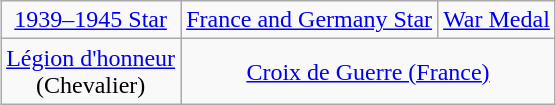<table class="wikitable" style="margin:1em auto; text-align:center;">
<tr>
<td><a href='#'>1939–1945 Star</a></td>
<td><a href='#'>France and Germany Star</a></td>
<td><a href='#'>War Medal</a></td>
</tr>
<tr>
<td><a href='#'>Légion d'honneur</a><br>(Chevalier)</td>
<td colspan=2><a href='#'>Croix de Guerre (France)</a></td>
</tr>
</table>
